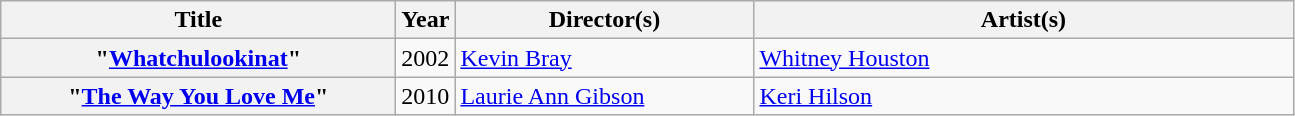<table class="wikitable plainrowheaders sortable" border="1">
<tr>
<th scope="col" style="width:16em;">Title</th>
<th scope="col">Year</th>
<th scope="col" style="width:12em;">Director(s)</th>
<th scope="col" style="width:22em;">Artist(s)</th>
</tr>
<tr>
<th scope="row">"<a href='#'>Whatchulookinat</a>"</th>
<td style="text-align:center;">2002</td>
<td><a href='#'>Kevin Bray</a></td>
<td><a href='#'>Whitney Houston</a></td>
</tr>
<tr>
<th scope="row">"<a href='#'>The Way You Love Me</a>"</th>
<td style="text-align:center;">2010</td>
<td><a href='#'>Laurie Ann Gibson</a></td>
<td><a href='#'>Keri Hilson</a></td>
</tr>
</table>
